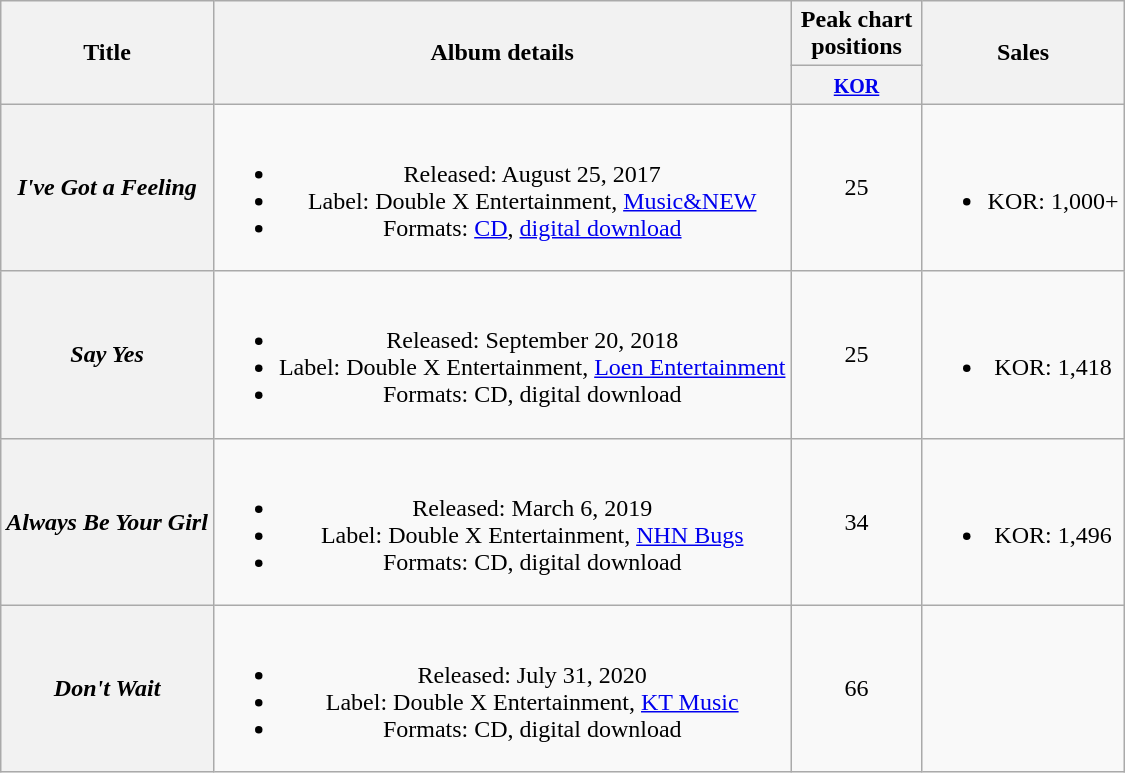<table class="wikitable plainrowheaders" style="text-align:center;">
<tr>
<th scope="col" rowspan="2">Title</th>
<th scope="col" rowspan="2">Album details</th>
<th scope="col" colspan="1" style="width:5em;">Peak chart positions</th>
<th scope="col" rowspan="2">Sales</th>
</tr>
<tr>
<th><small><a href='#'>KOR</a></small><br></th>
</tr>
<tr>
<th scope="row"><em>I've Got a Feeling</em></th>
<td><br><ul><li>Released: August 25, 2017</li><li>Label: Double X Entertainment, <a href='#'>Music&NEW</a></li><li>Formats: <a href='#'>CD</a>, <a href='#'>digital download</a></li></ul></td>
<td>25</td>
<td><br><ul><li>KOR: 1,000+</li></ul></td>
</tr>
<tr>
<th scope="row"><em>Say Yes</em></th>
<td><br><ul><li>Released: September 20, 2018</li><li>Label: Double X Entertainment, <a href='#'>Loen Entertainment</a></li><li>Formats: CD, digital download</li></ul></td>
<td>25</td>
<td><br><ul><li>KOR: 1,418</li></ul></td>
</tr>
<tr>
<th scope="row"><em>Always Be Your Girl</em></th>
<td><br><ul><li>Released: March 6, 2019</li><li>Label: Double X Entertainment, <a href='#'>NHN Bugs</a></li><li>Formats: CD, digital download</li></ul></td>
<td>34</td>
<td><br><ul><li>KOR: 1,496</li></ul></td>
</tr>
<tr>
<th scope="row"><em>Don't Wait</em></th>
<td><br><ul><li>Released: July 31, 2020</li><li>Label: Double X Entertainment, <a href='#'>KT Music</a></li><li>Formats: CD, digital download</li></ul></td>
<td>66</td>
<td></td>
</tr>
</table>
